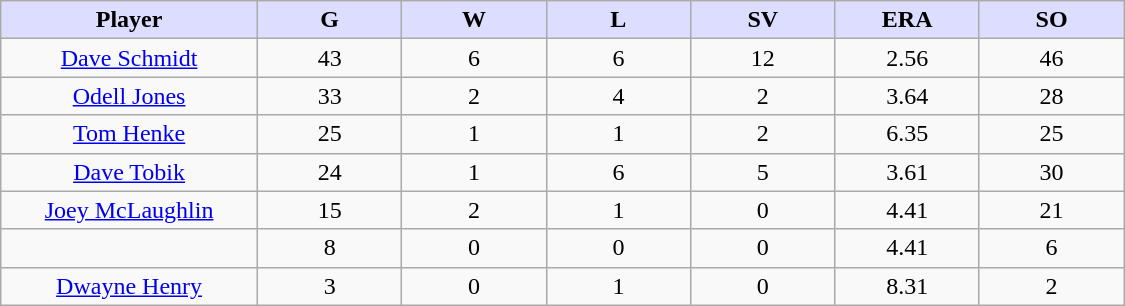<table class="wikitable sortable">
<tr>
<th style="background:#ddf; width:16%;">Player</th>
<th style="background:#ddf; width:9%;">G</th>
<th style="background:#ddf; width:9%;">W</th>
<th style="background:#ddf; width:9%;">L</th>
<th style="background:#ddf; width:9%;">SV</th>
<th style="background:#ddf; width:9%;">ERA</th>
<th style="background:#ddf; width:9%;">SO</th>
</tr>
<tr style="text-align:center;">
<td><a href='#'>Dave Schmidt</a></td>
<td>43</td>
<td>6</td>
<td>6</td>
<td>12</td>
<td>2.56</td>
<td>46</td>
</tr>
<tr align=center>
<td><a href='#'>Odell Jones</a></td>
<td>33</td>
<td>2</td>
<td>4</td>
<td>2</td>
<td>3.64</td>
<td>28</td>
</tr>
<tr align=center>
<td><a href='#'>Tom Henke</a></td>
<td>25</td>
<td>1</td>
<td>1</td>
<td>2</td>
<td>6.35</td>
<td>25</td>
</tr>
<tr align=center>
<td><a href='#'>Dave Tobik</a></td>
<td>24</td>
<td>1</td>
<td>6</td>
<td>5</td>
<td>3.61</td>
<td>30</td>
</tr>
<tr align=center>
<td><a href='#'>Joey McLaughlin</a></td>
<td>15</td>
<td>2</td>
<td>1</td>
<td>0</td>
<td>4.41</td>
<td>21</td>
</tr>
<tr align=center>
<td></td>
<td>8</td>
<td>0</td>
<td>0</td>
<td>0</td>
<td>4.41</td>
<td>6</td>
</tr>
<tr align=center>
<td><a href='#'>Dwayne Henry</a></td>
<td>3</td>
<td>0</td>
<td>1</td>
<td>0</td>
<td>8.31</td>
<td>2</td>
</tr>
</table>
